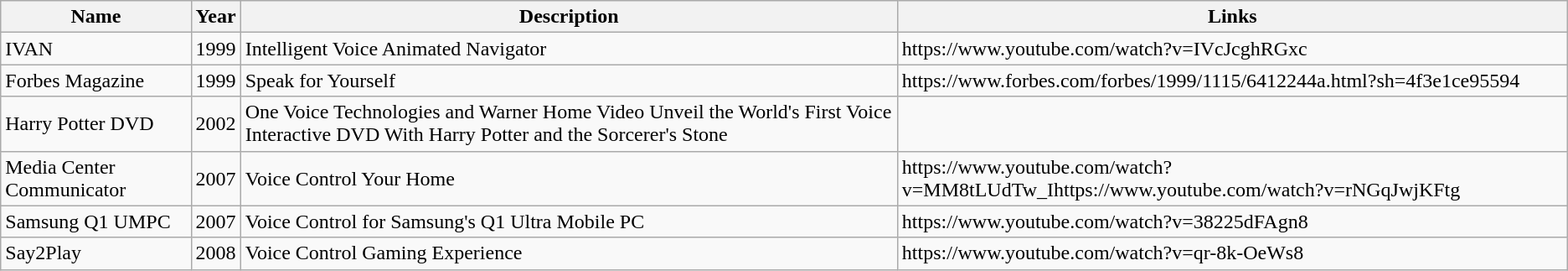<table class="wikitable">
<tr>
<th>Name</th>
<th>Year</th>
<th>Description</th>
<th>Links</th>
</tr>
<tr>
<td>IVAN</td>
<td>1999</td>
<td>Intelligent Voice Animated Navigator</td>
<td>https://www.youtube.com/watch?v=IVcJcghRGxc</td>
</tr>
<tr>
<td>Forbes Magazine</td>
<td>1999</td>
<td>Speak for Yourself</td>
<td>https://www.forbes.com/forbes/1999/1115/6412244a.html?sh=4f3e1ce95594</td>
</tr>
<tr>
<td>Harry Potter DVD</td>
<td>2002</td>
<td>One Voice Technologies and Warner Home Video Unveil the World's First Voice Interactive DVD With Harry Potter and the Sorcerer's Stone</td>
<td></td>
</tr>
<tr>
<td>Media Center Communicator</td>
<td>2007</td>
<td>Voice Control Your Home</td>
<td>https://www.youtube.com/watch?v=MM8tLUdTw_Ihttps://www.youtube.com/watch?v=rNGqJwjKFtg</td>
</tr>
<tr>
<td>Samsung Q1 UMPC</td>
<td>2007</td>
<td>Voice Control for Samsung's Q1 Ultra Mobile PC</td>
<td>https://www.youtube.com/watch?v=38225dFAgn8</td>
</tr>
<tr>
<td>Say2Play</td>
<td>2008</td>
<td>Voice Control Gaming Experience</td>
<td>https://www.youtube.com/watch?v=qr-8k-OeWs8</td>
</tr>
</table>
